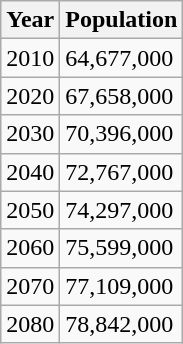<table class="wikitable sortable">
<tr>
<th style="width:2em;">Year</th>
<th>Population</th>
</tr>
<tr>
<td>2010</td>
<td>64,677,000</td>
</tr>
<tr>
<td>2020</td>
<td>67,658,000</td>
</tr>
<tr>
<td>2030</td>
<td>70,396,000</td>
</tr>
<tr>
<td>2040</td>
<td>72,767,000</td>
</tr>
<tr>
<td>2050</td>
<td>74,297,000</td>
</tr>
<tr>
<td>2060</td>
<td>75,599,000</td>
</tr>
<tr>
<td>2070</td>
<td>77,109,000</td>
</tr>
<tr>
<td>2080</td>
<td>78,842,000</td>
</tr>
</table>
